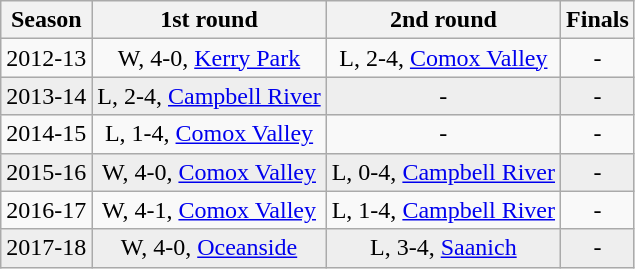<table class="wikitable" style="text-align:center">
<tr>
<th>Season</th>
<th>1st round</th>
<th>2nd round</th>
<th>Finals</th>
</tr>
<tr>
<td>2012-13</td>
<td>W, 4-0, <a href='#'>Kerry Park</a></td>
<td>L, 2-4, <a href='#'>Comox Valley</a></td>
<td>-</td>
</tr>
<tr style="background:#eee;">
<td>2013-14</td>
<td>L, 2-4, <a href='#'>Campbell River</a></td>
<td>-</td>
<td>-</td>
</tr>
<tr>
<td>2014-15</td>
<td>L, 1-4, <a href='#'>Comox Valley</a></td>
<td>-</td>
<td>-</td>
</tr>
<tr style="background:#eee;">
<td>2015-16</td>
<td>W, 4-0, <a href='#'>Comox Valley</a></td>
<td>L, 0-4, <a href='#'>Campbell River</a></td>
<td>-</td>
</tr>
<tr>
<td>2016-17</td>
<td>W, 4-1, <a href='#'>Comox Valley</a></td>
<td>L, 1-4, <a href='#'>Campbell River</a></td>
<td>-</td>
</tr>
<tr style="background:#eee;">
<td>2017-18</td>
<td>W, 4-0, <a href='#'>Oceanside</a></td>
<td>L, 3-4, <a href='#'>Saanich</a></td>
<td>-</td>
</tr>
</table>
